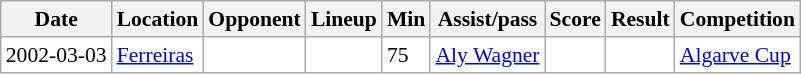<table class="wikitable" style="font-size:90%; background:#ffffff;">
<tr>
<th>Date</th>
<th>Location</th>
<th>Opponent</th>
<th>Lineup</th>
<th>Min</th>
<th>Assist/pass</th>
<th>Score</th>
<th>Result</th>
<th>Competition</th>
</tr>
<tr>
<td>2002-03-03</td>
<td> <a href='#'>Ferreiras</a></td>
<td></td>
<td></td>
<td>75</td>
<td><a href='#'>Aly Wagner</a></td>
<td></td>
<td></td>
<td><a href='#'>Algarve Cup</a></td>
</tr>
</table>
